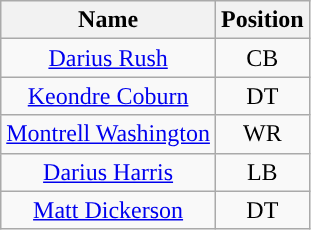<table class="wikitable sortable" style="text-align:center">
<tr>
<th>Name</th>
<th>Position</th>
</tr>
<tr>
<td><a href='#'>Darius Rush</a></td>
<td>CB</td>
</tr>
<tr>
<td><a href='#'>Keondre Coburn</a></td>
<td>DT</td>
</tr>
<tr>
<td><a href='#'>Montrell Washington</a></td>
<td>WR</td>
</tr>
<tr>
<td><a href='#'>Darius Harris</a></td>
<td>LB</td>
</tr>
<tr>
<td><a href='#'>Matt Dickerson</a></td>
<td>DT</td>
</tr>
</table>
